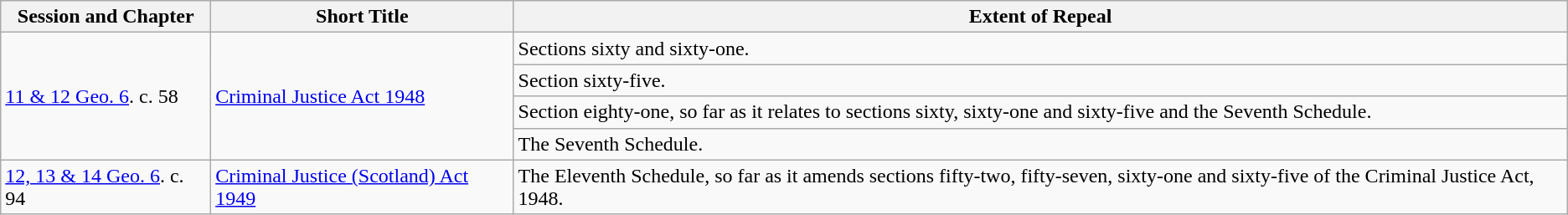<table class="wikitable">
<tr>
<th>Session and Chapter</th>
<th>Short Title</th>
<th>Extent of Repeal</th>
</tr>
<tr>
<td rowspan="4"><a href='#'>11 & 12 Geo. 6</a>. c. 58</td>
<td rowspan="4"><a href='#'>Criminal Justice Act 1948</a></td>
<td>Sections sixty and sixty-one.</td>
</tr>
<tr>
<td>Section sixty-five.</td>
</tr>
<tr>
<td>Section eighty-one, so far as it relates to sections sixty, sixty-one and sixty-five and the Seventh Schedule.</td>
</tr>
<tr>
<td>The Seventh Schedule.</td>
</tr>
<tr>
<td><a href='#'>12, 13 & 14 Geo. 6</a>. c. 94</td>
<td><a href='#'>Criminal Justice (Scotland) Act 1949</a></td>
<td>The Eleventh Schedule, so far as it amends sections fifty-two, fifty-seven, sixty-one and sixty-five of the Criminal Justice Act, 1948.</td>
</tr>
</table>
